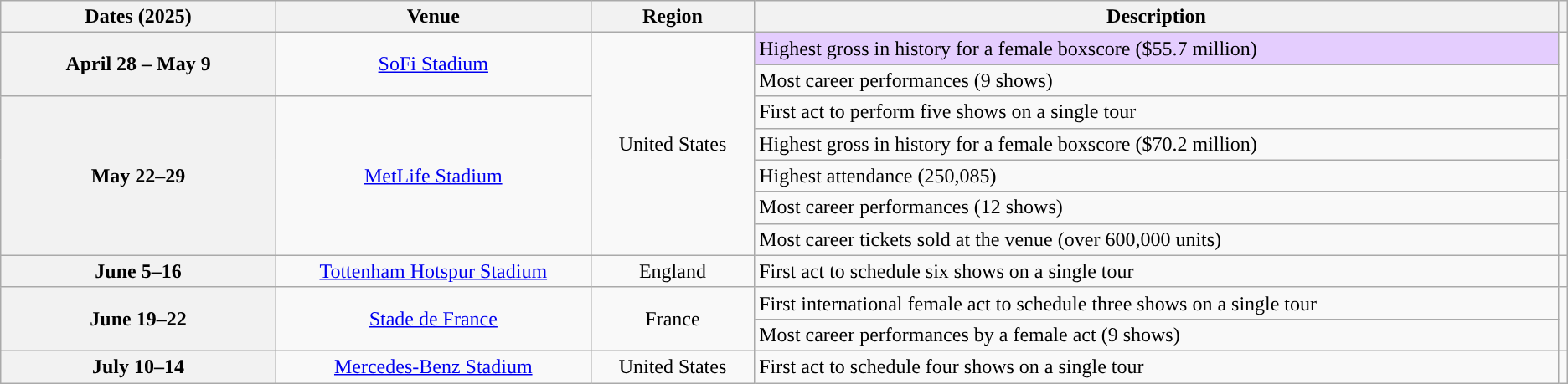<table class="wikitable sortable plainrowheaders" style="text-align:center;">
<tr>
<th scope="col" style="width:14em;">Dates (2025)</th>
<th scope="col" style="width:16em;">Venue</th>
<th scope="col" style="width:8em;">Region</th>
<th scope="col" style="width:42em;">Description</th>
<th scope="col" class="unsortable"></th>
</tr>
<tr>
<th rowspan="2" scope="rowgroup" style="text-align:center;">April 28 – May 9</th>
<td rowspan="2"><a href='#'>SoFi Stadium</a></td>
<td rowspan="7">United States</td>
<td style="text-align:left; background-color:#E4CDFE;">Highest gross in history for a female boxscore ($55.7 million) </td>
<td rowspan="2"></td>
</tr>
<tr>
<td style="text-align:left;">Most career performances (9 shows)</td>
</tr>
<tr>
<th rowspan="5" scope="row" style="text-align:center;">May 22–29</th>
<td rowspan="5"><a href='#'>MetLife Stadium</a></td>
<td style="text-align:left;">First act to perform five shows on a single tour</td>
<td rowspan="3"></td>
</tr>
<tr>
<td style="text-align:left;">Highest gross in history for a female boxscore ($70.2 million)</td>
</tr>
<tr>
<td style="text-align:left;">Highest attendance (250,085)</td>
</tr>
<tr>
<td style="text-align:left;">Most career performances (12 shows)</td>
<td rowspan="2"></td>
</tr>
<tr>
<td style="text-align:left;">Most career tickets sold at the venue (over 600,000 units)</td>
</tr>
<tr>
<th scope="row" style="text-align:center;">June 5–16</th>
<td><a href='#'>Tottenham Hotspur Stadium</a></td>
<td>England</td>
<td style="text-align:left;">First act to schedule six shows on a single tour</td>
<td></td>
</tr>
<tr>
<th rowspan="2" scope="rowgroup" style="text-align:center;">June 19–22</th>
<td rowspan="2"><a href='#'>Stade de France</a></td>
<td rowspan="2">France</td>
<td style="text-align:left;">First international female act to schedule three shows on a single tour</td>
<td rowspan="2"></td>
</tr>
<tr>
<td style="text-align:left;">Most career performances by a female act (9 shows)</td>
</tr>
<tr>
<th scope="row" style="text-align:center;">July 10–14</th>
<td><a href='#'>Mercedes-Benz Stadium</a></td>
<td>United States</td>
<td style="text-align:left;">First act to schedule four shows on a single tour</td>
<td></td>
</tr>
</table>
